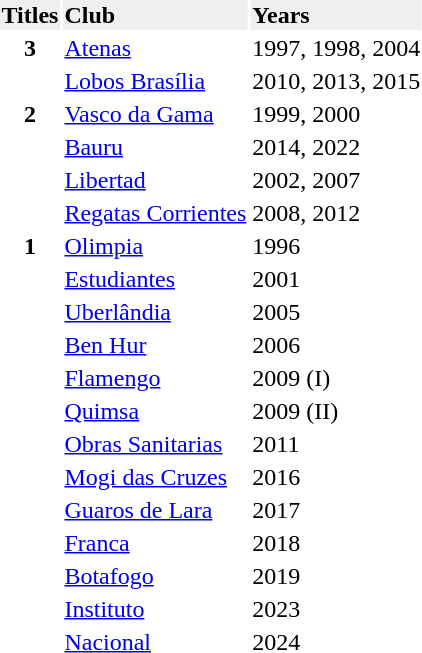<table>
<tr style=background:#efefef;font-weight:bold>
<td>Titles</td>
<td>Club</td>
<td>Years</td>
</tr>
<tr>
<td rowspan=2 style=text-align:center;vertical-align:top><strong>3</strong></td>
<td> <a href='#'>Atenas</a></td>
<td>1997, 1998, 2004</td>
</tr>
<tr>
<td> <a href='#'>Lobos Brasília</a></td>
<td>2010, 2013, 2015</td>
</tr>
<tr>
<td rowspan="4" style="text-align:center;vertical-align:top"><strong>2</strong></td>
<td> <a href='#'>Vasco da Gama</a></td>
<td>1999, 2000</td>
</tr>
<tr>
<td> <a href='#'>Bauru</a></td>
<td>2014, 2022</td>
</tr>
<tr>
<td> <a href='#'>Libertad</a></td>
<td>2002, 2007</td>
</tr>
<tr>
<td> <a href='#'>Regatas Corrientes</a></td>
<td>2008, 2012</td>
</tr>
<tr>
<td rowspan="13" style="text-align:center;vertical-align:top"><strong>1</strong></td>
<td> <a href='#'>Olimpia</a></td>
<td>1996</td>
</tr>
<tr>
<td> <a href='#'>Estudiantes</a></td>
<td>2001</td>
</tr>
<tr>
<td> <a href='#'>Uberlândia</a></td>
<td>2005</td>
</tr>
<tr>
<td> <a href='#'>Ben Hur</a></td>
<td>2006</td>
</tr>
<tr>
<td> <a href='#'>Flamengo</a></td>
<td>2009 (I)</td>
</tr>
<tr>
<td> <a href='#'>Quimsa</a></td>
<td>2009 (II)</td>
</tr>
<tr>
<td> <a href='#'>Obras Sanitarias</a></td>
<td>2011</td>
</tr>
<tr>
<td> <a href='#'>Mogi das Cruzes</a></td>
<td>2016</td>
</tr>
<tr>
<td> <a href='#'>Guaros de Lara</a></td>
<td>2017</td>
</tr>
<tr>
<td> <a href='#'>Franca</a></td>
<td>2018</td>
</tr>
<tr>
<td> <a href='#'>Botafogo</a></td>
<td>2019</td>
</tr>
<tr>
<td> <a href='#'>Instituto</a></td>
<td>2023</td>
</tr>
<tr>
<td> <a href='#'>Nacional</a></td>
<td>2024</td>
</tr>
</table>
